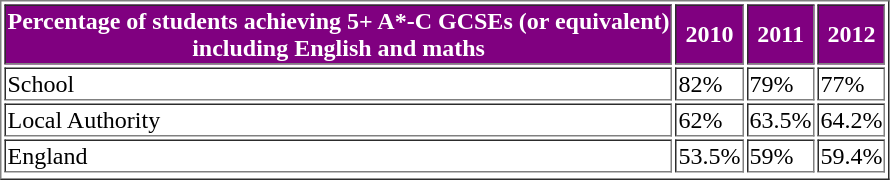<table border=yes>
<tr style="background: purple; color: white;">
<th>Percentage of students achieving 5+ A*-C GCSEs (or equivalent)<br>including English and maths</th>
<th>2010</th>
<th>2011</th>
<th>2012</th>
</tr>
<tr>
<td>School</td>
<td>82%</td>
<td>79%</td>
<td>77%</td>
</tr>
<tr>
<td>Local Authority</td>
<td>62%</td>
<td>63.5%</td>
<td>64.2%</td>
</tr>
<tr>
<td>England</td>
<td>53.5%</td>
<td>59%</td>
<td>59.4%</td>
</tr>
<tr>
</tr>
</table>
